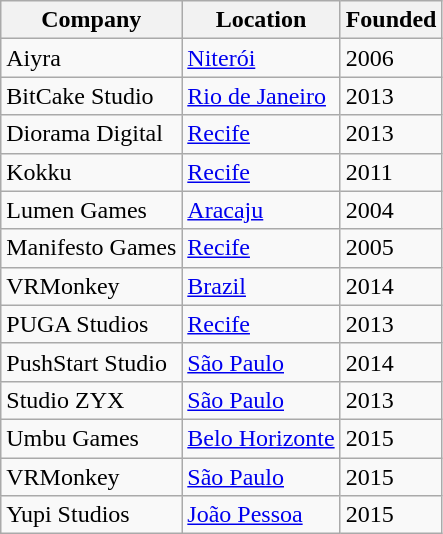<table class="wikitable sortable mw-collapsible">
<tr>
<th><strong>Company</strong></th>
<th><strong>Location</strong></th>
<th><strong>Founded</strong></th>
</tr>
<tr>
<td>Aiyra</td>
<td><a href='#'>Niterói</a></td>
<td>2006</td>
</tr>
<tr>
<td>BitCake Studio</td>
<td><a href='#'>Rio de Janeiro</a></td>
<td>2013</td>
</tr>
<tr>
<td>Diorama Digital</td>
<td><a href='#'>Recife</a></td>
<td>2013</td>
</tr>
<tr>
<td>Kokku</td>
<td><a href='#'>Recife</a></td>
<td>2011</td>
</tr>
<tr>
<td>Lumen Games</td>
<td><a href='#'>Aracaju</a></td>
<td>2004</td>
</tr>
<tr>
<td>Manifesto Games</td>
<td><a href='#'>Recife</a></td>
<td>2005</td>
</tr>
<tr>
<td>VRMonkey</td>
<td><a href='#'>Brazil</a></td>
<td>2014</td>
</tr>
<tr>
<td>PUGA Studios</td>
<td><a href='#'>Recife</a></td>
<td>2013</td>
</tr>
<tr>
<td>PushStart Studio</td>
<td><a href='#'>São Paulo</a></td>
<td>2014</td>
</tr>
<tr>
<td>Studio ZYX</td>
<td><a href='#'>São Paulo</a></td>
<td>2013</td>
</tr>
<tr>
<td>Umbu Games</td>
<td><a href='#'>Belo Horizonte</a></td>
<td>2015</td>
</tr>
<tr>
<td>VRMonkey</td>
<td><a href='#'>São Paulo</a></td>
<td>2015</td>
</tr>
<tr>
<td>Yupi Studios</td>
<td><a href='#'>João Pessoa</a></td>
<td>2015</td>
</tr>
</table>
